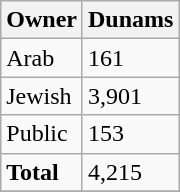<table class="wikitable">
<tr>
<th>Owner</th>
<th>Dunams</th>
</tr>
<tr>
<td>Arab</td>
<td>161</td>
</tr>
<tr>
<td>Jewish</td>
<td>3,901</td>
</tr>
<tr>
<td>Public</td>
<td>153</td>
</tr>
<tr>
<td><strong>Total</strong></td>
<td>4,215</td>
</tr>
<tr>
</tr>
</table>
